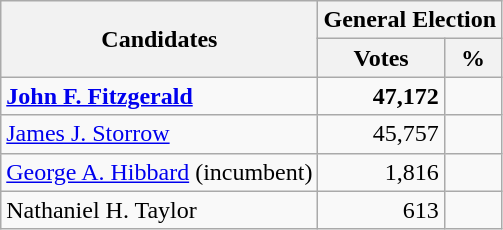<table class=wikitable>
<tr>
<th colspan=1 rowspan=2><strong>Candidates</strong></th>
<th colspan=2><strong>General Election</strong></th>
</tr>
<tr>
<th>Votes</th>
<th>%</th>
</tr>
<tr>
<td><strong><a href='#'>John F. Fitzgerald</a></strong></td>
<td align="right"><strong>47,172</strong></td>
<td align="right"><strong></strong></td>
</tr>
<tr>
<td><a href='#'>James J. Storrow</a></td>
<td align="right">45,757</td>
<td align="right"></td>
</tr>
<tr>
<td><a href='#'>George A. Hibbard</a> (incumbent)</td>
<td align="right">1,816</td>
<td align="right"></td>
</tr>
<tr>
<td>Nathaniel H. Taylor</td>
<td align="right">613</td>
<td align="right"></td>
</tr>
</table>
